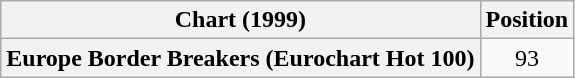<table class="wikitable plainrowheaders" style="text-align:center;">
<tr>
<th scope="col">Chart (1999)</th>
<th scope="col">Position</th>
</tr>
<tr>
<th scope="row">Europe Border Breakers (Eurochart Hot 100)</th>
<td>93</td>
</tr>
</table>
